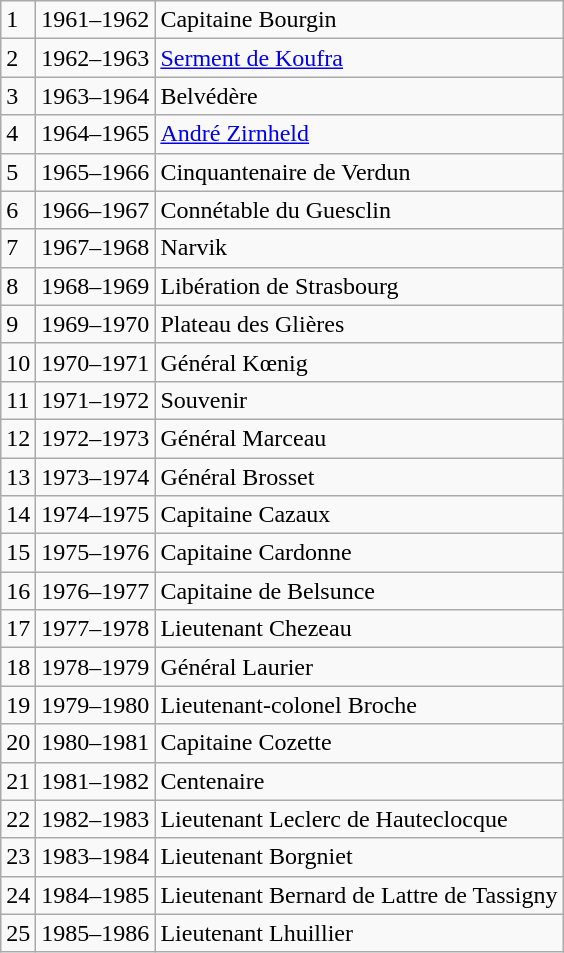<table class="wikitable">
<tr>
<td>1</td>
<td>1961–1962</td>
<td>Capitaine Bourgin</td>
</tr>
<tr>
<td>2</td>
<td>1962–1963</td>
<td><a href='#'>Serment de Koufra</a></td>
</tr>
<tr>
<td>3</td>
<td>1963–1964</td>
<td>Belvédère</td>
</tr>
<tr>
<td>4</td>
<td>1964–1965</td>
<td><a href='#'>André Zirnheld</a></td>
</tr>
<tr>
<td>5</td>
<td>1965–1966</td>
<td>Cinquantenaire de Verdun</td>
</tr>
<tr>
<td>6</td>
<td>1966–1967</td>
<td>Connétable du Guesclin</td>
</tr>
<tr>
<td>7</td>
<td>1967–1968</td>
<td>Narvik</td>
</tr>
<tr>
<td>8</td>
<td>1968–1969</td>
<td>Libération de Strasbourg</td>
</tr>
<tr>
<td>9</td>
<td>1969–1970</td>
<td>Plateau des Glières</td>
</tr>
<tr>
<td>10</td>
<td>1970–1971</td>
<td>Général Kœnig</td>
</tr>
<tr>
<td>11</td>
<td>1971–1972</td>
<td>Souvenir</td>
</tr>
<tr>
<td>12</td>
<td>1972–1973</td>
<td>Général Marceau</td>
</tr>
<tr>
<td>13</td>
<td>1973–1974</td>
<td>Général Brosset</td>
</tr>
<tr>
<td>14</td>
<td>1974–1975</td>
<td>Capitaine Cazaux</td>
</tr>
<tr>
<td>15</td>
<td>1975–1976</td>
<td>Capitaine Cardonne</td>
</tr>
<tr>
<td>16</td>
<td>1976–1977</td>
<td>Capitaine de Belsunce</td>
</tr>
<tr>
<td>17</td>
<td>1977–1978</td>
<td>Lieutenant Chezeau</td>
</tr>
<tr>
<td>18</td>
<td>1978–1979</td>
<td>Général Laurier</td>
</tr>
<tr>
<td>19</td>
<td>1979–1980</td>
<td>Lieutenant-colonel Broche</td>
</tr>
<tr>
<td>20</td>
<td>1980–1981</td>
<td>Capitaine Cozette</td>
</tr>
<tr>
<td>21</td>
<td>1981–1982</td>
<td>Centenaire</td>
</tr>
<tr>
<td>22</td>
<td>1982–1983</td>
<td>Lieutenant Leclerc de Hauteclocque</td>
</tr>
<tr>
<td>23</td>
<td>1983–1984</td>
<td>Lieutenant Borgniet</td>
</tr>
<tr>
<td>24</td>
<td>1984–1985</td>
<td>Lieutenant Bernard de Lattre de Tassigny</td>
</tr>
<tr>
<td>25</td>
<td>1985–1986</td>
<td>Lieutenant Lhuillier</td>
</tr>
</table>
